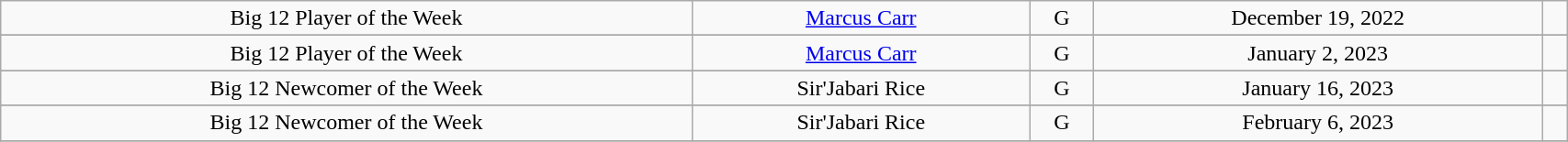<table class="wikitable" style="width: 90%;text-align: center;">
<tr align="center">
<td rowspan="1">Big 12 Player of the Week</td>
<td><a href='#'>Marcus Carr</a></td>
<td>G</td>
<td>December 19, 2022</td>
<td></td>
</tr>
<tr>
</tr>
<tr align="center">
<td rowspan="1">Big 12 Player of the Week</td>
<td><a href='#'>Marcus Carr</a></td>
<td>G</td>
<td>January 2, 2023</td>
<td></td>
</tr>
<tr>
</tr>
<tr align="center">
<td rowspan="1">Big 12 Newcomer of the Week</td>
<td>Sir'Jabari Rice</td>
<td>G</td>
<td>January 16, 2023</td>
<td></td>
</tr>
<tr>
</tr>
<tr align="center">
<td rowspan="1">Big 12 Newcomer of the Week</td>
<td>Sir'Jabari Rice</td>
<td>G</td>
<td>February 6, 2023</td>
<td></td>
</tr>
<tr>
</tr>
</table>
